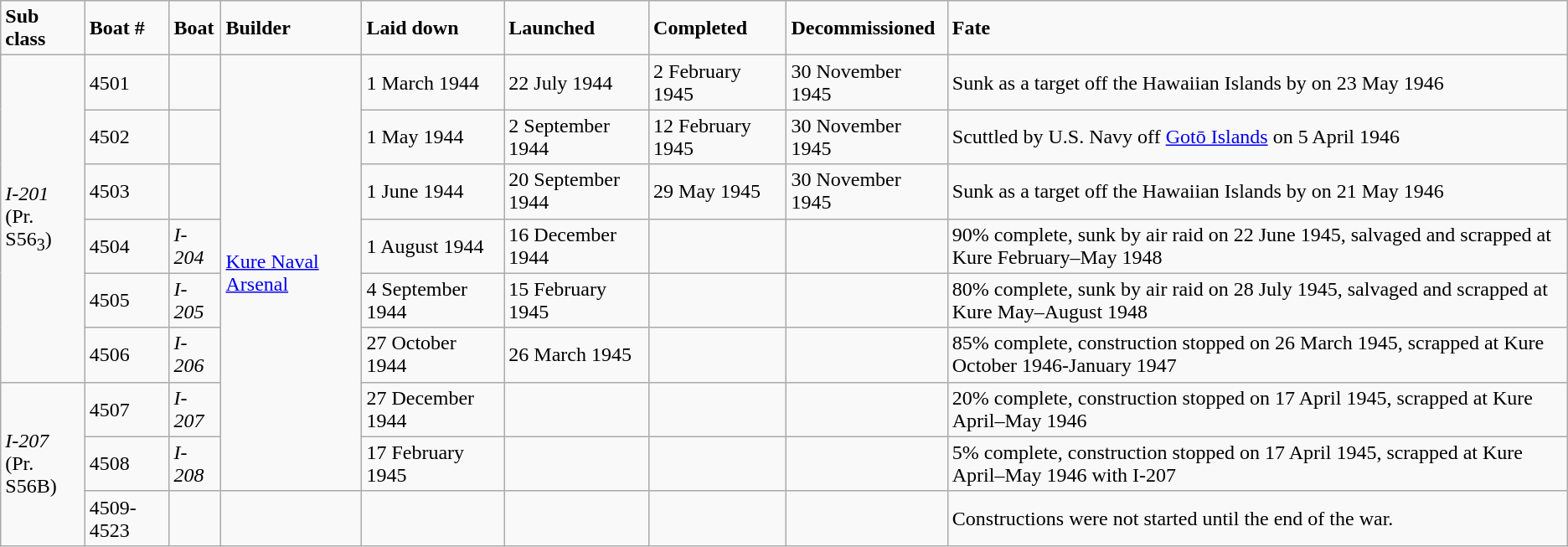<table class="wikitable">
<tr>
<td><strong>Sub class</strong></td>
<td><strong>Boat #</strong></td>
<td><strong>Boat</strong></td>
<td><strong>Builder</strong></td>
<td><strong>Laid down</strong></td>
<td><strong>Launched</strong></td>
<td><strong>Completed</strong></td>
<td><strong>Decommissioned</strong></td>
<td><strong>Fate</strong></td>
</tr>
<tr>
<td rowspan="6"><em>I-201</em><br>(Pr. S56<sub>3</sub>)</td>
<td>4501</td>
<td></td>
<td rowspan="8"><a href='#'>Kure Naval Arsenal</a></td>
<td>1 March 1944</td>
<td>22 July 1944</td>
<td>2 February 1945</td>
<td>30 November 1945</td>
<td>Sunk as a target off the Hawaiian Islands by  on 23 May 1946</td>
</tr>
<tr>
<td>4502</td>
<td></td>
<td>1 May 1944</td>
<td>2 September 1944</td>
<td>12 February 1945</td>
<td>30 November 1945</td>
<td>Scuttled by U.S. Navy off <a href='#'>Gotō Islands</a> on 5 April 1946</td>
</tr>
<tr>
<td>4503</td>
<td></td>
<td>1 June 1944</td>
<td>20 September 1944</td>
<td>29 May 1945</td>
<td>30 November 1945</td>
<td>Sunk as a target off the Hawaiian Islands by  on 21 May 1946</td>
</tr>
<tr>
<td>4504</td>
<td><em>I-204</em></td>
<td>1 August 1944</td>
<td>16 December 1944</td>
<td></td>
<td></td>
<td>90% complete, sunk by air raid on 22 June 1945, salvaged and scrapped at Kure February–May 1948</td>
</tr>
<tr>
<td>4505</td>
<td><em>I-205</em></td>
<td>4 September 1944</td>
<td>15 February 1945</td>
<td></td>
<td></td>
<td>80% complete, sunk by air raid on 28 July 1945, salvaged and scrapped at Kure May–August 1948</td>
</tr>
<tr>
<td>4506</td>
<td><em>I-206</em></td>
<td>27 October 1944</td>
<td>26 March 1945</td>
<td></td>
<td></td>
<td>85% complete, construction stopped on 26 March 1945, scrapped at Kure October 1946-January 1947</td>
</tr>
<tr>
<td rowspan="3"><em>I-207</em><br>(Pr. S56B)</td>
<td>4507</td>
<td><em>I-207</em></td>
<td>27 December 1944</td>
<td></td>
<td></td>
<td></td>
<td>20% complete, construction stopped on 17 April 1945, scrapped at Kure April–May 1946</td>
</tr>
<tr>
<td>4508</td>
<td><em>I-208</em></td>
<td>17 February 1945</td>
<td></td>
<td></td>
<td></td>
<td>5% complete, construction stopped on 17 April 1945, scrapped at Kure April–May 1946 with I-207</td>
</tr>
<tr>
<td>4509-4523</td>
<td></td>
<td></td>
<td></td>
<td></td>
<td></td>
<td></td>
<td>Constructions were not started until the end of the war.</td>
</tr>
</table>
